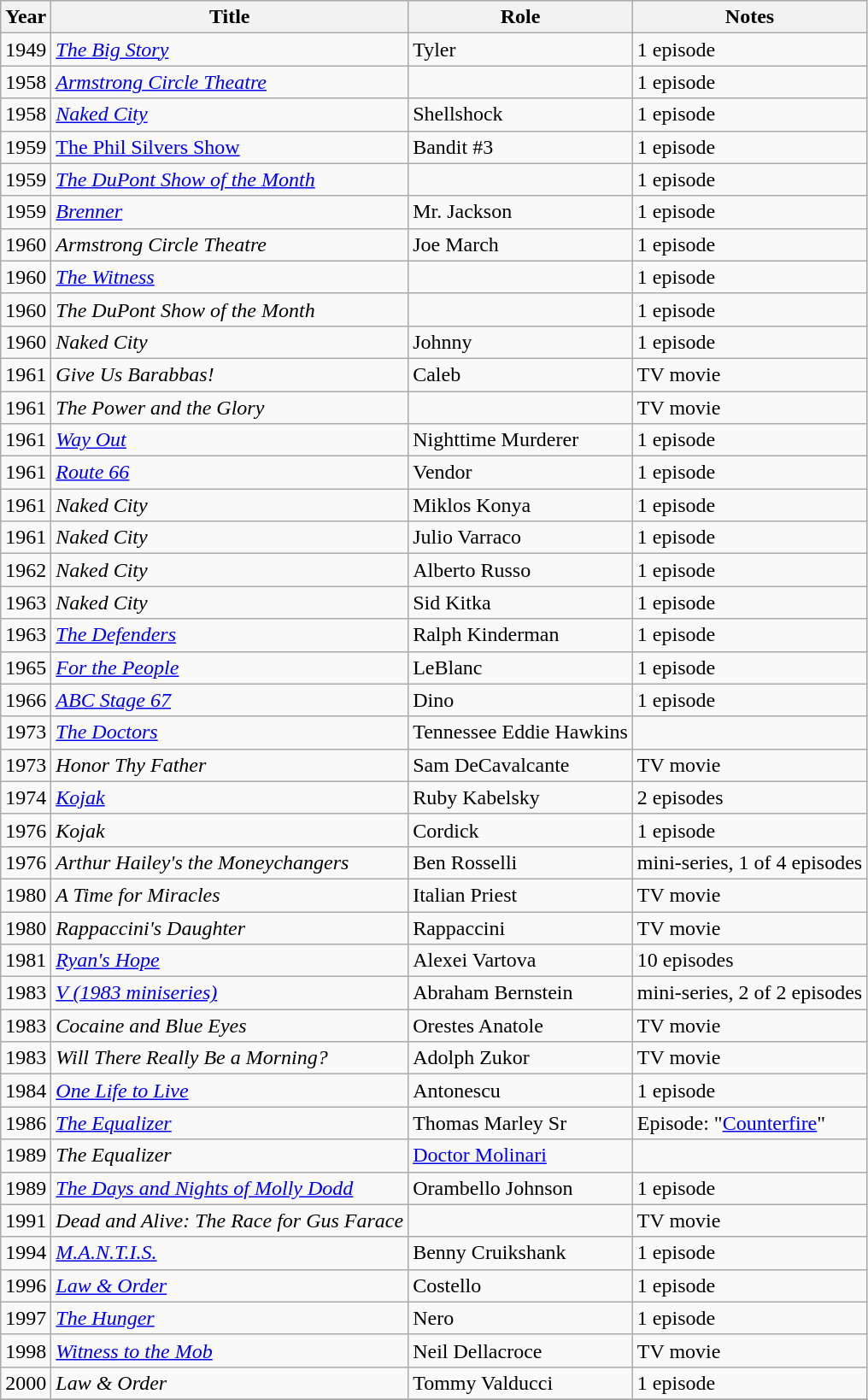<table class="wikitable sortable">
<tr>
<th>Year</th>
<th>Title</th>
<th>Role</th>
<th>Notes</th>
</tr>
<tr>
<td>1949</td>
<td><em><a href='#'>The Big Story</a></em></td>
<td>Tyler</td>
<td>1 episode</td>
</tr>
<tr>
<td>1958</td>
<td><em><a href='#'>Armstrong Circle Theatre</a></em></td>
<td></td>
<td>1 episode</td>
</tr>
<tr>
<td>1958</td>
<td><em><a href='#'>Naked City</a></em></td>
<td>Shellshock</td>
<td>1 episode</td>
</tr>
<tr>
<td>1959</td>
<td><a href='#'>The Phil Silvers Show</a></td>
<td>Bandit #3</td>
<td>1 episode</td>
</tr>
<tr>
<td>1959</td>
<td><em><a href='#'>The DuPont Show of the Month</a></em></td>
<td></td>
<td>1 episode</td>
</tr>
<tr>
<td>1959</td>
<td><em><a href='#'>Brenner</a></em></td>
<td>Mr. Jackson</td>
<td>1 episode</td>
</tr>
<tr>
<td>1960</td>
<td><em>Armstrong Circle Theatre</em></td>
<td>Joe March</td>
<td>1 episode</td>
</tr>
<tr>
<td>1960</td>
<td><em><a href='#'>The Witness</a></em></td>
<td></td>
<td>1 episode</td>
</tr>
<tr>
<td>1960</td>
<td><em>The DuPont Show of the Month</em></td>
<td></td>
<td>1 episode</td>
</tr>
<tr>
<td>1960</td>
<td><em>Naked City</em></td>
<td>Johnny</td>
<td>1 episode</td>
</tr>
<tr>
<td>1961</td>
<td><em>Give Us Barabbas!</em></td>
<td>Caleb</td>
<td>TV movie</td>
</tr>
<tr>
<td>1961</td>
<td><em>The Power and the Glory</em></td>
<td></td>
<td>TV movie</td>
</tr>
<tr>
<td>1961</td>
<td><em><a href='#'>Way Out</a></em></td>
<td>Nighttime Murderer</td>
<td>1 episode</td>
</tr>
<tr>
<td>1961</td>
<td><em><a href='#'>Route 66</a></em></td>
<td>Vendor</td>
<td>1 episode</td>
</tr>
<tr>
<td>1961</td>
<td><em>Naked City</em></td>
<td>Miklos Konya</td>
<td>1 episode</td>
</tr>
<tr>
<td>1961</td>
<td><em>Naked City</em></td>
<td>Julio Varraco</td>
<td>1 episode</td>
</tr>
<tr>
<td>1962</td>
<td><em>Naked City</em></td>
<td>Alberto Russo</td>
<td>1 episode</td>
</tr>
<tr>
<td>1963</td>
<td><em>Naked City</em></td>
<td>Sid Kitka</td>
<td>1 episode</td>
</tr>
<tr>
<td>1963</td>
<td><em><a href='#'>The Defenders</a></em></td>
<td>Ralph Kinderman</td>
<td>1 episode</td>
</tr>
<tr>
<td>1965</td>
<td><em><a href='#'>For the People</a></em></td>
<td>LeBlanc</td>
<td>1 episode</td>
</tr>
<tr>
<td>1966</td>
<td><em><a href='#'>ABC Stage 67</a></em></td>
<td>Dino</td>
<td>1 episode</td>
</tr>
<tr>
<td>1973</td>
<td><em><a href='#'>The Doctors</a></em></td>
<td>Tennessee Eddie Hawkins</td>
</tr>
<tr>
<td>1973</td>
<td><em>Honor Thy Father</em></td>
<td>Sam DeCavalcante</td>
<td>TV movie</td>
</tr>
<tr>
<td>1974</td>
<td><em><a href='#'>Kojak</a></em></td>
<td>Ruby Kabelsky</td>
<td>2 episodes</td>
</tr>
<tr>
<td>1976</td>
<td><em>Kojak</em></td>
<td>Cordick</td>
<td>1 episode</td>
</tr>
<tr>
<td>1976</td>
<td><em>Arthur Hailey's the Moneychangers</em></td>
<td>Ben Rosselli</td>
<td>mini-series, 1 of 4 episodes</td>
</tr>
<tr>
<td>1980</td>
<td><em>A Time for Miracles</em></td>
<td>Italian Priest</td>
<td>TV movie</td>
</tr>
<tr>
<td>1980</td>
<td><em>Rappaccini's Daughter</em></td>
<td>Rappaccini</td>
<td>TV movie</td>
</tr>
<tr>
<td>1981</td>
<td><em><a href='#'>Ryan's Hope</a></em></td>
<td>Alexei Vartova</td>
<td>10 episodes</td>
</tr>
<tr>
<td>1983</td>
<td><em><a href='#'>V (1983 miniseries)</a></em></td>
<td>Abraham Bernstein</td>
<td>mini-series, 2 of 2 episodes</td>
</tr>
<tr>
<td>1983</td>
<td><em>Cocaine and Blue Eyes</em></td>
<td>Orestes Anatole</td>
<td>TV movie</td>
</tr>
<tr>
<td>1983</td>
<td><em>Will There Really Be a Morning?</em></td>
<td>Adolph Zukor</td>
<td>TV movie</td>
</tr>
<tr>
<td>1984</td>
<td><em><a href='#'>One Life to Live</a></em></td>
<td>Antonescu</td>
<td>1 episode</td>
</tr>
<tr>
<td>1986</td>
<td><em><a href='#'>The Equalizer</a></em></td>
<td>Thomas Marley Sr</td>
<td>Episode: "<a href='#'>Counterfire</a>"</td>
</tr>
<tr>
<td>1989</td>
<td><em>The Equalizer</em></td>
<td><a href='#'>Doctor Molinari</a></td>
<td></td>
</tr>
<tr>
<td>1989</td>
<td><em><a href='#'>The Days and Nights of Molly Dodd</a></em></td>
<td>Orambello Johnson</td>
<td>1 episode</td>
</tr>
<tr>
<td>1991</td>
<td><em>Dead and Alive: The Race for Gus Farace</em></td>
<td></td>
<td>TV movie</td>
</tr>
<tr>
<td>1994</td>
<td><em><a href='#'>M.A.N.T.I.S.</a></em></td>
<td>Benny Cruikshank</td>
<td>1 episode</td>
</tr>
<tr>
<td>1996</td>
<td><em><a href='#'>Law & Order</a></em></td>
<td>Costello</td>
<td>1 episode</td>
</tr>
<tr>
<td>1997</td>
<td><em><a href='#'>The Hunger</a></em></td>
<td>Nero</td>
<td>1 episode</td>
</tr>
<tr>
<td>1998</td>
<td><em><a href='#'>Witness to the Mob</a></em></td>
<td>Neil Dellacroce</td>
<td>TV movie</td>
</tr>
<tr>
<td>2000</td>
<td><em>Law & Order</em></td>
<td>Tommy Valducci</td>
<td>1 episode</td>
</tr>
<tr>
</tr>
</table>
